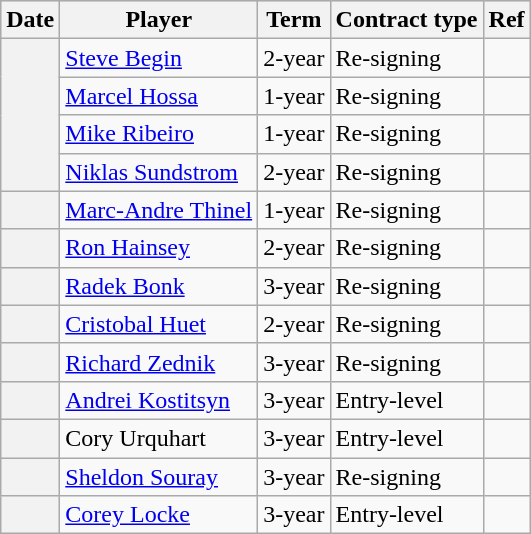<table class="wikitable plainrowheaders">
<tr style="background:#ddd; text-align:center;">
<th>Date</th>
<th>Player</th>
<th>Term</th>
<th>Contract type</th>
<th>Ref</th>
</tr>
<tr>
<th scope="row" rowspan=4></th>
<td><a href='#'>Steve Begin</a></td>
<td>2-year</td>
<td>Re-signing</td>
<td></td>
</tr>
<tr>
<td><a href='#'>Marcel Hossa</a></td>
<td>1-year</td>
<td>Re-signing</td>
<td></td>
</tr>
<tr>
<td><a href='#'>Mike Ribeiro</a></td>
<td>1-year</td>
<td>Re-signing</td>
<td></td>
</tr>
<tr>
<td><a href='#'>Niklas Sundstrom</a></td>
<td>2-year</td>
<td>Re-signing</td>
<td></td>
</tr>
<tr>
<th scope="row"></th>
<td><a href='#'>Marc-Andre Thinel</a></td>
<td>1-year</td>
<td>Re-signing</td>
<td></td>
</tr>
<tr>
<th scope="row"></th>
<td><a href='#'>Ron Hainsey</a></td>
<td>2-year</td>
<td>Re-signing</td>
<td></td>
</tr>
<tr>
<th scope="row"></th>
<td><a href='#'>Radek Bonk</a></td>
<td>3-year</td>
<td>Re-signing</td>
<td></td>
</tr>
<tr>
<th scope="row"></th>
<td><a href='#'>Cristobal Huet</a></td>
<td>2-year</td>
<td>Re-signing</td>
<td></td>
</tr>
<tr>
<th scope="row"></th>
<td><a href='#'>Richard Zednik</a></td>
<td>3-year</td>
<td>Re-signing</td>
<td></td>
</tr>
<tr>
<th scope="row"></th>
<td><a href='#'>Andrei Kostitsyn</a></td>
<td>3-year</td>
<td>Entry-level</td>
<td></td>
</tr>
<tr>
<th scope="row"></th>
<td>Cory Urquhart</td>
<td>3-year</td>
<td>Entry-level</td>
<td></td>
</tr>
<tr>
<th scope="row"></th>
<td><a href='#'>Sheldon Souray</a></td>
<td>3-year</td>
<td>Re-signing</td>
<td></td>
</tr>
<tr>
<th scope="row"></th>
<td><a href='#'>Corey Locke</a></td>
<td>3-year</td>
<td>Entry-level</td>
<td></td>
</tr>
</table>
